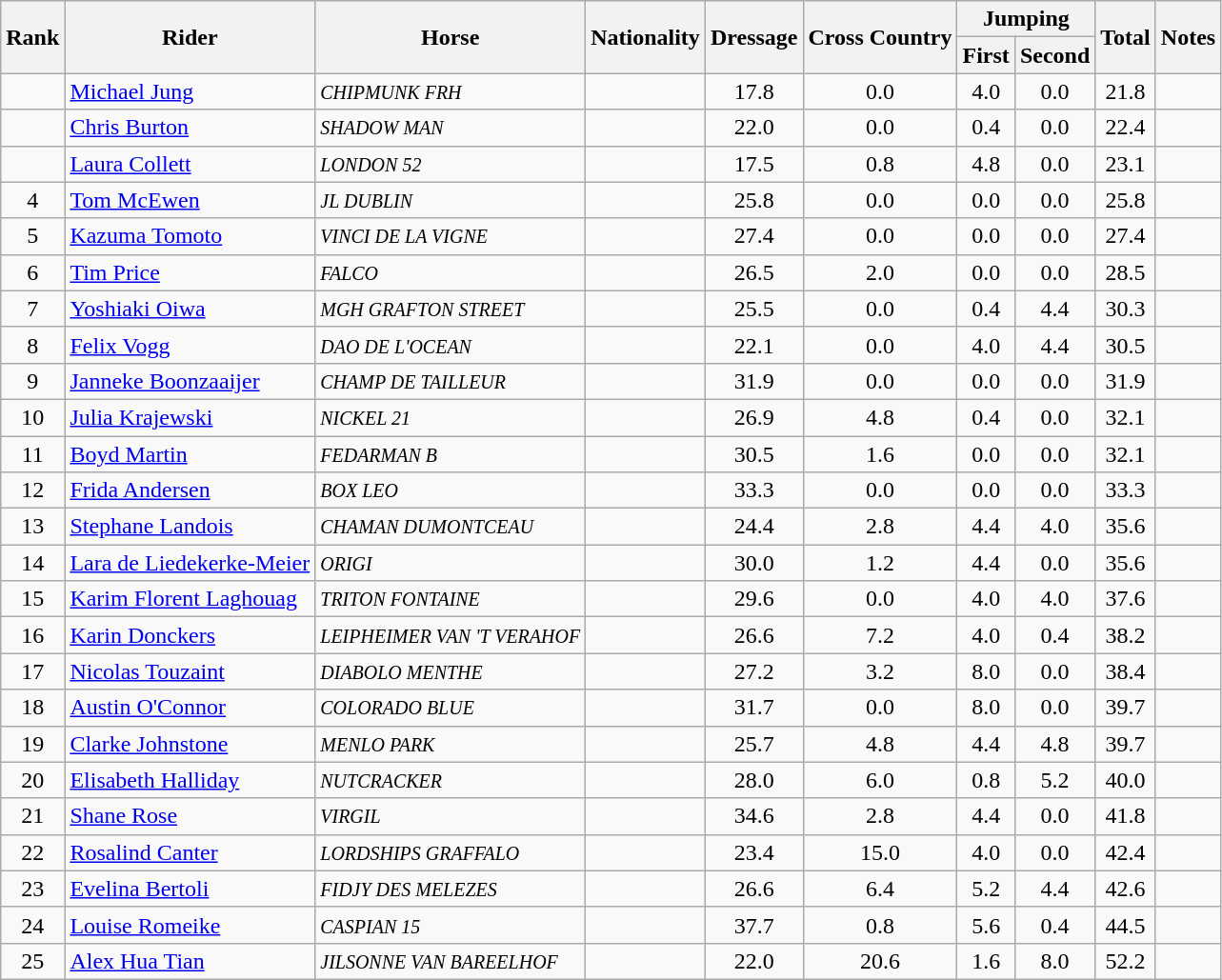<table class="wikitable sortable" style="text-align:center">
<tr>
<th rowspan="2">Rank</th>
<th rowspan="2">Rider</th>
<th rowspan="2">Horse</th>
<th rowspan="2">Nationality</th>
<th rowspan="2">Dressage</th>
<th rowspan="2">Cross Country</th>
<th colspan="2">Jumping</th>
<th rowspan="2">Total</th>
<th rowspan="2">Notes</th>
</tr>
<tr>
<th>First</th>
<th>Second</th>
</tr>
<tr>
<td></td>
<td align="left"><a href='#'>Michael Jung</a></td>
<td align="left"><em> <small>CHIPMUNK FRH</small> </em></td>
<td align="left"></td>
<td>17.8</td>
<td>0.0</td>
<td>4.0</td>
<td>0.0</td>
<td>21.8</td>
<td></td>
</tr>
<tr>
<td></td>
<td align="left"><a href='#'>Chris Burton</a></td>
<td align="left"><em> <small>SHADOW MAN</small> </em></td>
<td align="left"></td>
<td>22.0</td>
<td>0.0</td>
<td>0.4</td>
<td>0.0</td>
<td>22.4</td>
<td></td>
</tr>
<tr>
<td></td>
<td align="left"><a href='#'>Laura Collett</a></td>
<td align="left"><em> <small>LONDON 52</small> </em></td>
<td align="left"></td>
<td>17.5</td>
<td>0.8</td>
<td>4.8</td>
<td>0.0</td>
<td>23.1</td>
<td></td>
</tr>
<tr>
<td>4</td>
<td align="left"><a href='#'>Tom McEwen</a></td>
<td align="left"><em> <small>JL DUBLIN</small> </em></td>
<td align="left"></td>
<td>25.8</td>
<td>0.0</td>
<td>0.0</td>
<td>0.0</td>
<td>25.8</td>
<td></td>
</tr>
<tr>
<td>5</td>
<td align="left"><a href='#'>Kazuma Tomoto</a></td>
<td align="left"><em> <small>VINCI DE LA VIGNE</small> </em></td>
<td align="left"></td>
<td>27.4</td>
<td>0.0</td>
<td>0.0</td>
<td>0.0</td>
<td>27.4</td>
<td></td>
</tr>
<tr>
<td>6</td>
<td align="left"><a href='#'>Tim Price</a></td>
<td align="left"><em> <small>FALCO</small> </em></td>
<td align="left"></td>
<td>26.5</td>
<td>2.0</td>
<td>0.0</td>
<td>0.0</td>
<td>28.5</td>
<td></td>
</tr>
<tr>
<td>7</td>
<td align="left"><a href='#'>Yoshiaki Oiwa</a></td>
<td align="left"><em> <small>MGH GRAFTON STREET</small> </em></td>
<td align="left"></td>
<td>25.5</td>
<td>0.0</td>
<td>0.4</td>
<td>4.4</td>
<td>30.3</td>
<td></td>
</tr>
<tr>
<td>8</td>
<td align="left"><a href='#'>Felix Vogg</a></td>
<td align="left"><em> <small>DAO DE L'OCEAN</small> </em></td>
<td align="left"></td>
<td>22.1</td>
<td>0.0</td>
<td>4.0</td>
<td>4.4</td>
<td>30.5</td>
<td></td>
</tr>
<tr>
<td>9</td>
<td align="left"><a href='#'>Janneke Boonzaaijer</a></td>
<td align=left><em> <small>CHAMP DE TAILLEUR</small> </em></td>
<td align=left></td>
<td>31.9</td>
<td>0.0</td>
<td>0.0</td>
<td>0.0</td>
<td>31.9</td>
<td></td>
</tr>
<tr>
<td>10</td>
<td align="left"><a href='#'>Julia Krajewski</a></td>
<td align=left><em> <small>NICKEL 21</small> </em></td>
<td align=left></td>
<td>26.9</td>
<td>4.8</td>
<td>0.4</td>
<td>0.0</td>
<td>32.1</td>
<td></td>
</tr>
<tr>
<td>11</td>
<td align="left"><a href='#'>Boyd Martin</a></td>
<td align=left><em> <small>FEDARMAN B</small> </em></td>
<td align=left></td>
<td>30.5</td>
<td>1.6</td>
<td>0.0</td>
<td>0.0</td>
<td>32.1</td>
<td></td>
</tr>
<tr>
<td>12</td>
<td align="left"><a href='#'>Frida Andersen</a></td>
<td align=left><em> <small>BOX LEO</small> </em></td>
<td align=left></td>
<td>33.3</td>
<td>0.0</td>
<td>0.0</td>
<td>0.0</td>
<td>33.3</td>
<td></td>
</tr>
<tr>
<td>13</td>
<td align="left"><a href='#'>Stephane Landois</a></td>
<td align="left"><em> <small>CHAMAN DUMONTCEAU</small> </em></td>
<td align="left"></td>
<td>24.4</td>
<td>2.8</td>
<td>4.4</td>
<td>4.0</td>
<td>35.6</td>
<td></td>
</tr>
<tr>
<td>14</td>
<td align="left"><a href='#'>Lara de Liedekerke-Meier</a></td>
<td align="left"><em> <small>ORIGI</small> </em></td>
<td align="left"></td>
<td>30.0</td>
<td>1.2</td>
<td>4.4</td>
<td>0.0</td>
<td>35.6</td>
<td></td>
</tr>
<tr>
<td>15</td>
<td align="left"><a href='#'>Karim Florent Laghouag</a></td>
<td align="left"><em> <small>TRITON FONTAINE</small> </em></td>
<td align="left"></td>
<td>29.6</td>
<td>0.0</td>
<td>4.0</td>
<td>4.0</td>
<td>37.6</td>
<td></td>
</tr>
<tr>
<td>16</td>
<td align="left"><a href='#'>Karin Donckers</a></td>
<td align="left"><em> <small>LEIPHEIMER VAN 'T VERAHOF</small> </em></td>
<td align="left"></td>
<td>26.6</td>
<td>7.2</td>
<td>4.0</td>
<td>0.4</td>
<td>38.2</td>
<td></td>
</tr>
<tr>
<td>17</td>
<td align="left"><a href='#'>Nicolas Touzaint</a></td>
<td align="left"><em> <small>DIABOLO MENTHE</small> </em></td>
<td align="left"></td>
<td>27.2</td>
<td>3.2</td>
<td>8.0</td>
<td>0.0</td>
<td>38.4</td>
<td></td>
</tr>
<tr>
<td>18</td>
<td align="left"><a href='#'>Austin O'Connor</a></td>
<td align="left"><em> <small>COLORADO BLUE</small> </em></td>
<td align="left"></td>
<td>31.7</td>
<td>0.0</td>
<td>8.0</td>
<td>0.0</td>
<td>39.7</td>
<td></td>
</tr>
<tr>
<td>19</td>
<td align="left"><a href='#'>Clarke Johnstone</a></td>
<td align="left"><em> <small>MENLO PARK</small> </em></td>
<td align="left"></td>
<td>25.7</td>
<td>4.8</td>
<td>4.4</td>
<td>4.8</td>
<td>39.7</td>
<td></td>
</tr>
<tr>
<td>20</td>
<td align="left"><a href='#'>Elisabeth Halliday</a></td>
<td align="left"><em> <small>NUTCRACKER</small> </em></td>
<td align="left"></td>
<td>28.0</td>
<td>6.0</td>
<td>0.8</td>
<td>5.2</td>
<td>40.0</td>
<td></td>
</tr>
<tr>
<td>21</td>
<td align="left"><a href='#'>Shane Rose</a></td>
<td align=left><em> <small>VIRGIL</small> </em></td>
<td align=left></td>
<td>34.6</td>
<td>2.8</td>
<td>4.4</td>
<td>0.0</td>
<td>41.8</td>
<td></td>
</tr>
<tr>
<td>22</td>
<td align="left"><a href='#'>Rosalind Canter</a></td>
<td align=left><em> <small>LORDSHIPS GRAFFALO</small> </em></td>
<td align=left></td>
<td>23.4</td>
<td>15.0</td>
<td>4.0</td>
<td>0.0</td>
<td>42.4</td>
<td></td>
</tr>
<tr>
<td>23</td>
<td align="left"><a href='#'>Evelina Bertoli</a></td>
<td align="left"><em> <small>FIDJY DES MELEZES</small> </em></td>
<td align="left"></td>
<td>26.6</td>
<td>6.4</td>
<td>5.2</td>
<td>4.4</td>
<td>42.6</td>
<td></td>
</tr>
<tr>
<td>24</td>
<td align="left"><a href='#'>Louise Romeike</a></td>
<td align="left"><em> <small>CASPIAN 15</small> </em></td>
<td align="left"></td>
<td>37.7</td>
<td>0.8</td>
<td>5.6</td>
<td>0.4</td>
<td>44.5</td>
<td></td>
</tr>
<tr>
<td>25</td>
<td align="left"><a href='#'>Alex Hua Tian</a></td>
<td align="left"><em> <small>JILSONNE VAN BAREELHOF</small> </em></td>
<td align="left"></td>
<td>22.0</td>
<td>20.6</td>
<td>1.6</td>
<td>8.0</td>
<td>52.2</td>
<td></td>
</tr>
</table>
